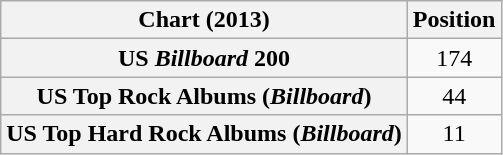<table class="wikitable sortable plainrowheaders" style="text-align:center">
<tr>
<th scope="col">Chart (2013)</th>
<th scope="col">Position</th>
</tr>
<tr>
<th scope="row">US <em>Billboard</em> 200</th>
<td>174</td>
</tr>
<tr>
<th scope="row">US Top Rock Albums (<em>Billboard</em>)</th>
<td>44</td>
</tr>
<tr>
<th scope="row">US Top Hard Rock Albums (<em>Billboard</em>)</th>
<td>11</td>
</tr>
</table>
